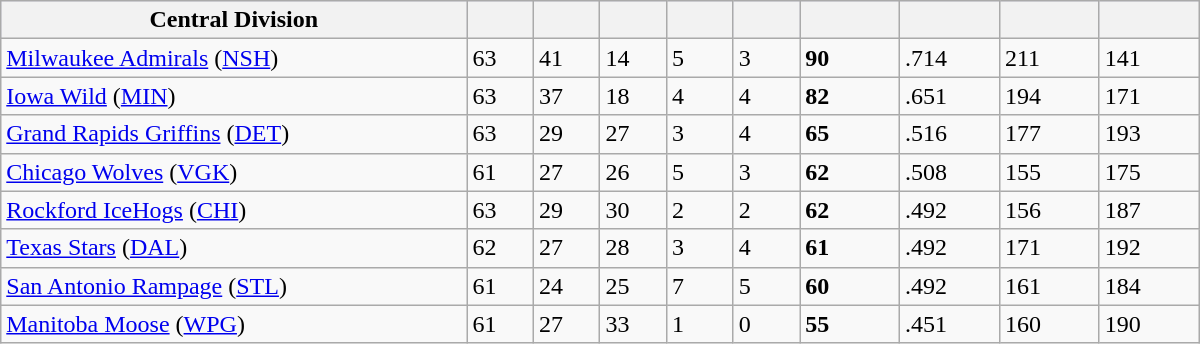<table class="wikitable" style="width:50em">
<tr bgcolor="#DDDDFF">
<th width="35%">Central Division</th>
<th width="5%"></th>
<th width="5%"></th>
<th width="5%"></th>
<th width="5%"></th>
<th width="5%"></th>
<th width="7.5%"></th>
<th width="7.5%"></th>
<th width="7.5%"></th>
<th width="7.5%"></th>
</tr>
<tr bgcolor=>
<td><a href='#'>Milwaukee Admirals</a> (<a href='#'>NSH</a>)</td>
<td>63</td>
<td>41</td>
<td>14</td>
<td>5</td>
<td>3</td>
<td><strong>90</strong></td>
<td>.714</td>
<td>211</td>
<td>141</td>
</tr>
<tr bgcolor=>
<td><a href='#'>Iowa Wild</a> (<a href='#'>MIN</a>)</td>
<td>63</td>
<td>37</td>
<td>18</td>
<td>4</td>
<td>4</td>
<td><strong>82</strong></td>
<td>.651</td>
<td>194</td>
<td>171</td>
</tr>
<tr bgcolor=>
<td><a href='#'>Grand Rapids Griffins</a> (<a href='#'>DET</a>)</td>
<td>63</td>
<td>29</td>
<td>27</td>
<td>3</td>
<td>4</td>
<td><strong>65</strong></td>
<td>.516</td>
<td>177</td>
<td>193</td>
</tr>
<tr bgcolor=>
<td><a href='#'>Chicago Wolves</a> (<a href='#'>VGK</a>)</td>
<td>61</td>
<td>27</td>
<td>26</td>
<td>5</td>
<td>3</td>
<td><strong>62</strong></td>
<td>.508</td>
<td>155</td>
<td>175</td>
</tr>
<tr bgcolor=>
<td><a href='#'>Rockford IceHogs</a> (<a href='#'>CHI</a>)</td>
<td>63</td>
<td>29</td>
<td>30</td>
<td>2</td>
<td>2</td>
<td><strong>62</strong></td>
<td>.492</td>
<td>156</td>
<td>187</td>
</tr>
<tr bgcolor=>
<td><a href='#'>Texas Stars</a> (<a href='#'>DAL</a>)</td>
<td>62</td>
<td>27</td>
<td>28</td>
<td>3</td>
<td>4</td>
<td><strong>61</strong></td>
<td>.492</td>
<td>171</td>
<td>192</td>
</tr>
<tr bgcolor=>
<td><a href='#'>San Antonio Rampage</a> (<a href='#'>STL</a>)</td>
<td>61</td>
<td>24</td>
<td>25</td>
<td>7</td>
<td>5</td>
<td><strong>60</strong></td>
<td>.492</td>
<td>161</td>
<td>184</td>
</tr>
<tr bgcolor=>
<td><a href='#'>Manitoba Moose</a> (<a href='#'>WPG</a>)</td>
<td>61</td>
<td>27</td>
<td>33</td>
<td>1</td>
<td>0</td>
<td><strong>55</strong></td>
<td>.451</td>
<td>160</td>
<td>190</td>
</tr>
</table>
